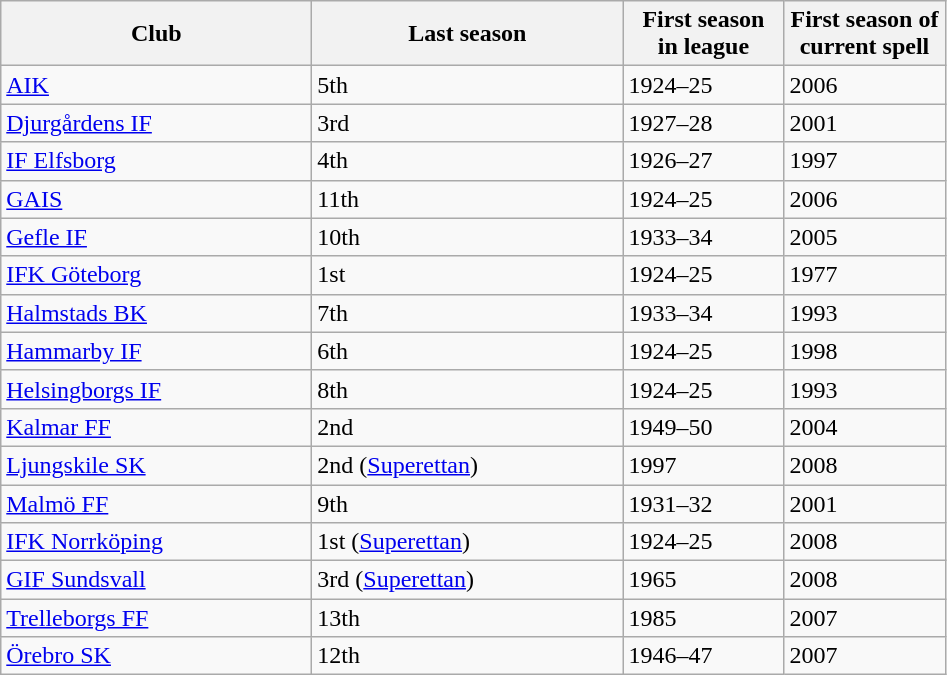<table class="wikitable">
<tr>
<th style="width: 200px;">Club</th>
<th style="width: 200px;">Last season</th>
<th style="width: 100px;">First season<br>in league</th>
<th style="width: 100px;">First season of<br>current spell</th>
</tr>
<tr>
<td><a href='#'>AIK</a></td>
<td>5th</td>
<td>1924–25</td>
<td>2006</td>
</tr>
<tr>
<td><a href='#'>Djurgårdens IF</a></td>
<td>3rd</td>
<td>1927–28</td>
<td>2001</td>
</tr>
<tr>
<td><a href='#'>IF Elfsborg</a></td>
<td>4th</td>
<td>1926–27</td>
<td>1997</td>
</tr>
<tr>
<td><a href='#'>GAIS</a></td>
<td>11th</td>
<td>1924–25</td>
<td>2006</td>
</tr>
<tr>
<td><a href='#'>Gefle IF</a></td>
<td>10th</td>
<td>1933–34</td>
<td>2005</td>
</tr>
<tr>
<td><a href='#'>IFK Göteborg</a></td>
<td>1st</td>
<td>1924–25</td>
<td>1977</td>
</tr>
<tr>
<td><a href='#'>Halmstads BK</a></td>
<td>7th</td>
<td>1933–34</td>
<td>1993</td>
</tr>
<tr>
<td><a href='#'>Hammarby IF</a></td>
<td>6th</td>
<td>1924–25</td>
<td>1998</td>
</tr>
<tr>
<td><a href='#'>Helsingborgs IF</a></td>
<td>8th</td>
<td>1924–25</td>
<td>1993</td>
</tr>
<tr>
<td><a href='#'>Kalmar FF</a></td>
<td>2nd</td>
<td>1949–50</td>
<td>2004</td>
</tr>
<tr>
<td><a href='#'>Ljungskile SK</a></td>
<td>2nd (<a href='#'>Superettan</a>)</td>
<td>1997</td>
<td>2008</td>
</tr>
<tr>
<td><a href='#'>Malmö FF</a></td>
<td>9th</td>
<td>1931–32</td>
<td>2001</td>
</tr>
<tr>
<td><a href='#'>IFK Norrköping</a></td>
<td>1st (<a href='#'>Superettan</a>)</td>
<td>1924–25</td>
<td>2008</td>
</tr>
<tr>
<td><a href='#'>GIF Sundsvall</a></td>
<td>3rd (<a href='#'>Superettan</a>)</td>
<td>1965</td>
<td>2008</td>
</tr>
<tr>
<td><a href='#'>Trelleborgs FF</a></td>
<td>13th</td>
<td>1985</td>
<td>2007</td>
</tr>
<tr>
<td><a href='#'>Örebro SK</a></td>
<td>12th</td>
<td>1946–47</td>
<td>2007</td>
</tr>
</table>
